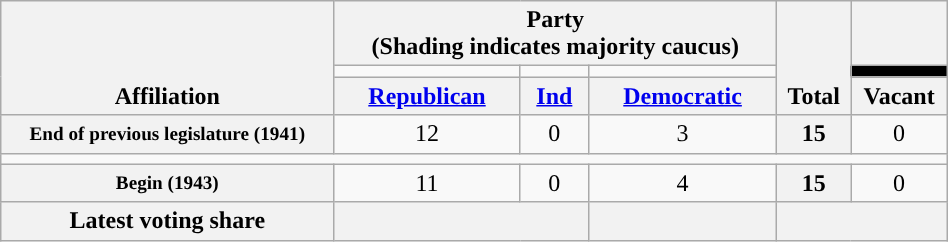<table class=wikitable style="text-align:center; width:50%">
<tr style="vertical-align:bottom;">
<th rowspan=3>Affiliation</th>
<th colspan=3>Party <div>(Shading indicates majority caucus)</div></th>
<th rowspan=3>Total</th>
<th></th>
</tr>
<tr style="height:5px">
<td style="background-color:"></td>
<td style="background-color:"></td>
<td style="background-color:"></td>
<td style="background-color:black"></td>
</tr>
<tr>
<th><a href='#'>Republican</a></th>
<th><a href='#'>Ind</a></th>
<th><a href='#'>Democratic</a></th>
<th>Vacant</th>
</tr>
<tr>
<th nowrap style="font-size:80%">End of previous legislature (1941)</th>
<td>12</td>
<td>0</td>
<td>3</td>
<th>15</th>
<td>0</td>
</tr>
<tr>
<td colspan=6></td>
</tr>
<tr>
<th nowrap style="font-size:80%">Begin (1943)</th>
<td>11</td>
<td>0</td>
<td>4</td>
<th>15</th>
<td>0</td>
</tr>
<tr>
<th>Latest voting share</th>
<th colspan=2 ></th>
<th></th>
<th colspan=2></th>
</tr>
</table>
